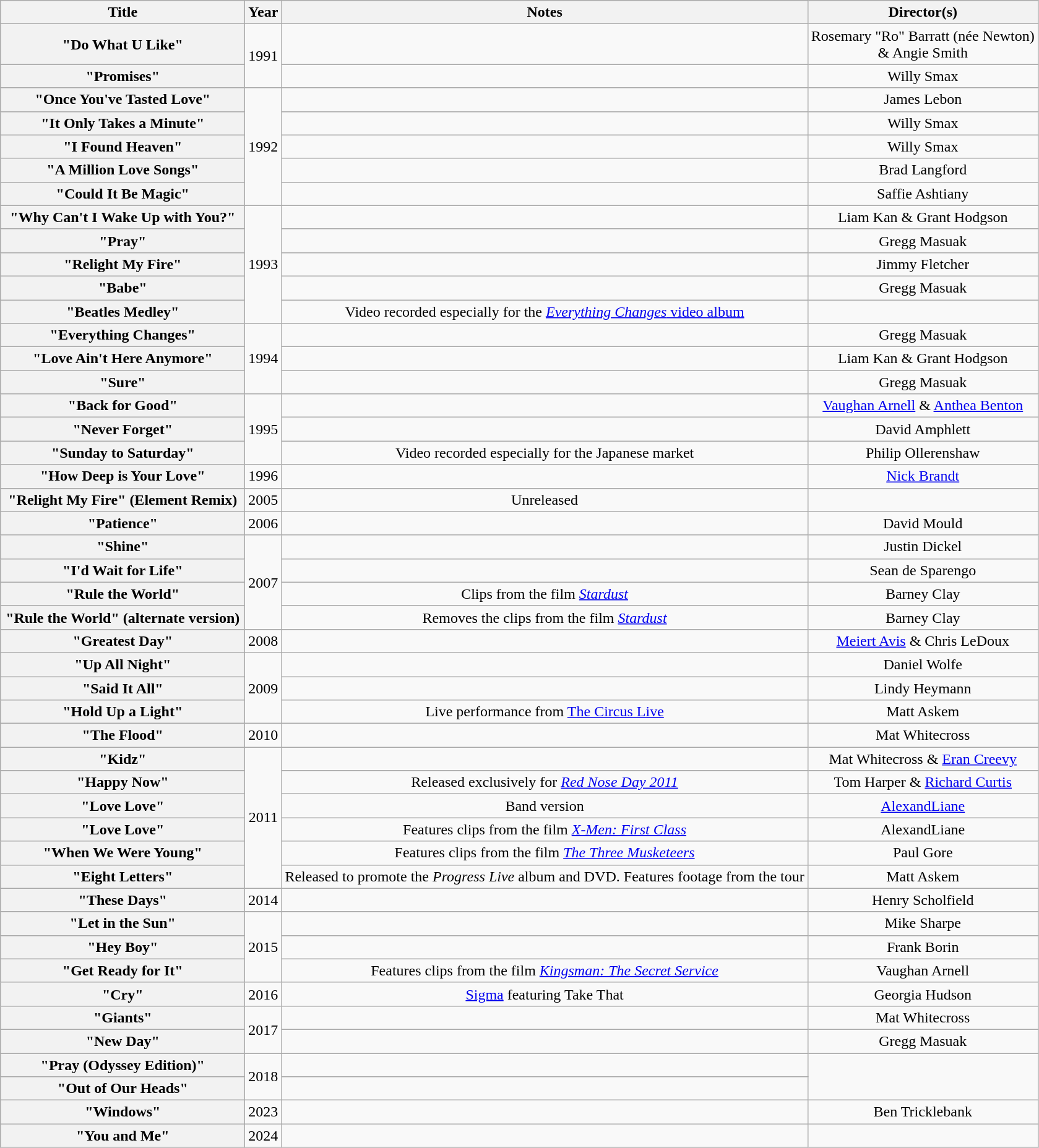<table class="wikitable plainrowheaders" style="text-align:center;">
<tr>
<th scope="col" style="width:16em;">Title</th>
<th scope="col" style="width:1em;">Year</th>
<th scope="col">Notes</th>
<th scope="col">Director(s)</th>
</tr>
<tr>
<th scope="row">"Do What U Like"</th>
<td rowspan="2">1991</td>
<td></td>
<td>Rosemary "Ro" Barratt (née Newton)<br>& Angie Smith<br></td>
</tr>
<tr>
<th scope="row">"Promises"</th>
<td></td>
<td>Willy Smax</td>
</tr>
<tr>
<th scope="row">"Once You've Tasted Love"</th>
<td rowspan="5">1992</td>
<td></td>
<td>James Lebon</td>
</tr>
<tr>
<th scope="row">"It Only Takes a Minute"</th>
<td></td>
<td>Willy Smax</td>
</tr>
<tr>
<th scope="row">"I Found Heaven"</th>
<td></td>
<td>Willy Smax</td>
</tr>
<tr>
<th scope="row">"A Million Love Songs"</th>
<td></td>
<td>Brad Langford</td>
</tr>
<tr>
<th scope="row">"Could It Be Magic"</th>
<td></td>
<td>Saffie Ashtiany</td>
</tr>
<tr>
<th scope="row">"Why Can't I Wake Up with You?"</th>
<td rowspan="5">1993</td>
<td></td>
<td>Liam Kan & Grant Hodgson</td>
</tr>
<tr>
<th scope="row">"Pray"</th>
<td></td>
<td>Gregg Masuak</td>
</tr>
<tr>
<th scope="row">"Relight My Fire"</th>
<td></td>
<td>Jimmy Fletcher</td>
</tr>
<tr>
<th scope="row">"Babe"</th>
<td></td>
<td>Gregg Masuak</td>
</tr>
<tr>
<th scope="row">"Beatles Medley"</th>
<td>Video recorded especially for the <a href='#'><em>Everything Changes</em> video album</a></td>
<td></td>
</tr>
<tr>
<th scope="row">"Everything Changes"</th>
<td rowspan="3">1994</td>
<td></td>
<td>Gregg Masuak</td>
</tr>
<tr>
<th scope="row">"Love Ain't Here Anymore"</th>
<td></td>
<td>Liam Kan & Grant Hodgson</td>
</tr>
<tr>
<th scope="row">"Sure"</th>
<td></td>
<td>Gregg Masuak</td>
</tr>
<tr>
<th scope="row">"Back for Good"</th>
<td rowspan="3">1995</td>
<td></td>
<td><a href='#'>Vaughan Arnell</a> & <a href='#'>Anthea Benton</a></td>
</tr>
<tr>
<th scope="row">"Never Forget"</th>
<td></td>
<td>David Amphlett</td>
</tr>
<tr>
<th scope="row">"Sunday to Saturday"</th>
<td>Video recorded especially for the Japanese market</td>
<td>Philip Ollerenshaw</td>
</tr>
<tr>
<th scope="row">"How Deep is Your Love"</th>
<td>1996</td>
<td></td>
<td><a href='#'>Nick Brandt</a></td>
</tr>
<tr>
<th scope="row">"Relight My Fire" (Element Remix)</th>
<td>2005</td>
<td>Unreleased</td>
<td></td>
</tr>
<tr>
<th scope="row">"Patience"</th>
<td>2006</td>
<td></td>
<td>David Mould</td>
</tr>
<tr>
<th scope="row">"Shine"</th>
<td rowspan="4">2007</td>
<td></td>
<td>Justin Dickel</td>
</tr>
<tr>
<th scope="row">"I'd Wait for Life"</th>
<td></td>
<td>Sean de Sparengo</td>
</tr>
<tr>
<th scope="row">"Rule the World"</th>
<td>Clips from the film <em><a href='#'>Stardust</a></em></td>
<td>Barney Clay</td>
</tr>
<tr>
<th scope="row">"Rule the World" (alternate version)</th>
<td>Removes the clips from the film <em><a href='#'>Stardust</a></em></td>
<td>Barney Clay</td>
</tr>
<tr>
<th scope="row">"Greatest Day"</th>
<td>2008</td>
<td></td>
<td><a href='#'>Meiert Avis</a> & Chris LeDoux</td>
</tr>
<tr>
<th scope="row">"Up All Night"</th>
<td rowspan="3">2009</td>
<td></td>
<td>Daniel Wolfe</td>
</tr>
<tr>
<th scope="row">"Said It All"</th>
<td></td>
<td>Lindy Heymann</td>
</tr>
<tr>
<th scope="row">"Hold Up a Light"</th>
<td>Live performance from <a href='#'>The Circus Live</a></td>
<td>Matt Askem</td>
</tr>
<tr>
<th scope="row">"The Flood"</th>
<td>2010</td>
<td></td>
<td>Mat Whitecross</td>
</tr>
<tr>
<th scope="row">"Kidz"</th>
<td rowspan="6">2011</td>
<td></td>
<td>Mat Whitecross & <a href='#'>Eran Creevy</a></td>
</tr>
<tr>
<th scope="row">"Happy Now"</th>
<td>Released exclusively for <em><a href='#'>Red Nose Day 2011</a></em></td>
<td>Tom Harper & <a href='#'>Richard Curtis</a></td>
</tr>
<tr>
<th scope="row">"Love Love"</th>
<td>Band version</td>
<td><a href='#'>AlexandLiane</a></td>
</tr>
<tr>
<th scope="row">"Love Love"</th>
<td>Features clips from the film <em><a href='#'>X-Men: First Class</a></em></td>
<td>AlexandLiane</td>
</tr>
<tr>
<th scope="row">"When We Were Young"</th>
<td>Features clips from the film <em><a href='#'>The Three Musketeers</a></em></td>
<td>Paul Gore</td>
</tr>
<tr>
<th scope="row">"Eight Letters"</th>
<td>Released to promote the <em>Progress Live</em> album and DVD. Features footage from the tour</td>
<td>Matt Askem</td>
</tr>
<tr>
<th scope="row">"These Days"</th>
<td>2014</td>
<td></td>
<td>Henry Scholfield</td>
</tr>
<tr>
<th scope="row">"Let in the Sun"</th>
<td rowspan="3">2015</td>
<td></td>
<td>Mike Sharpe</td>
</tr>
<tr>
<th scope="row">"Hey Boy"</th>
<td></td>
<td>Frank Borin</td>
</tr>
<tr>
<th scope="row">"Get Ready for It"</th>
<td>Features clips from the film <em><a href='#'>Kingsman: The Secret Service</a></em></td>
<td>Vaughan Arnell</td>
</tr>
<tr>
<th scope="row">"Cry"</th>
<td>2016</td>
<td><a href='#'>Sigma</a> featuring Take That</td>
<td>Georgia Hudson</td>
</tr>
<tr>
<th scope="row">"Giants"</th>
<td rowspan="2">2017</td>
<td></td>
<td>Mat Whitecross</td>
</tr>
<tr>
<th scope="row">"New Day"</th>
<td></td>
<td>Gregg Masuak</td>
</tr>
<tr>
<th scope="row">"Pray (Odyssey Edition)"</th>
<td rowspan="2">2018</td>
<td></td>
</tr>
<tr>
<th scope="row">"Out of Our Heads"</th>
<td></td>
</tr>
<tr>
<th scope="row">"Windows"</th>
<td>2023</td>
<td></td>
<td>Ben Tricklebank</td>
</tr>
<tr>
<th scope="row">"You and Me"</th>
<td>2024</td>
<td></td>
</tr>
</table>
